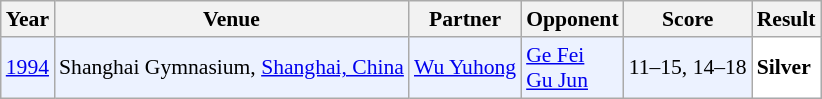<table class="sortable wikitable" style="font-size: 90%;">
<tr>
<th>Year</th>
<th>Venue</th>
<th>Partner</th>
<th>Opponent</th>
<th>Score</th>
<th>Result</th>
</tr>
<tr style="background:#ECF2FF">
<td align="center"><a href='#'>1994</a></td>
<td align="left">Shanghai Gymnasium, <a href='#'>Shanghai, China</a></td>
<td align="left"> <a href='#'>Wu Yuhong</a></td>
<td align="left"> <a href='#'>Ge Fei</a> <br>  <a href='#'>Gu Jun</a></td>
<td align="left">11–15, 14–18</td>
<td style="text-align:left; background:white"> <strong>Silver</strong></td>
</tr>
</table>
